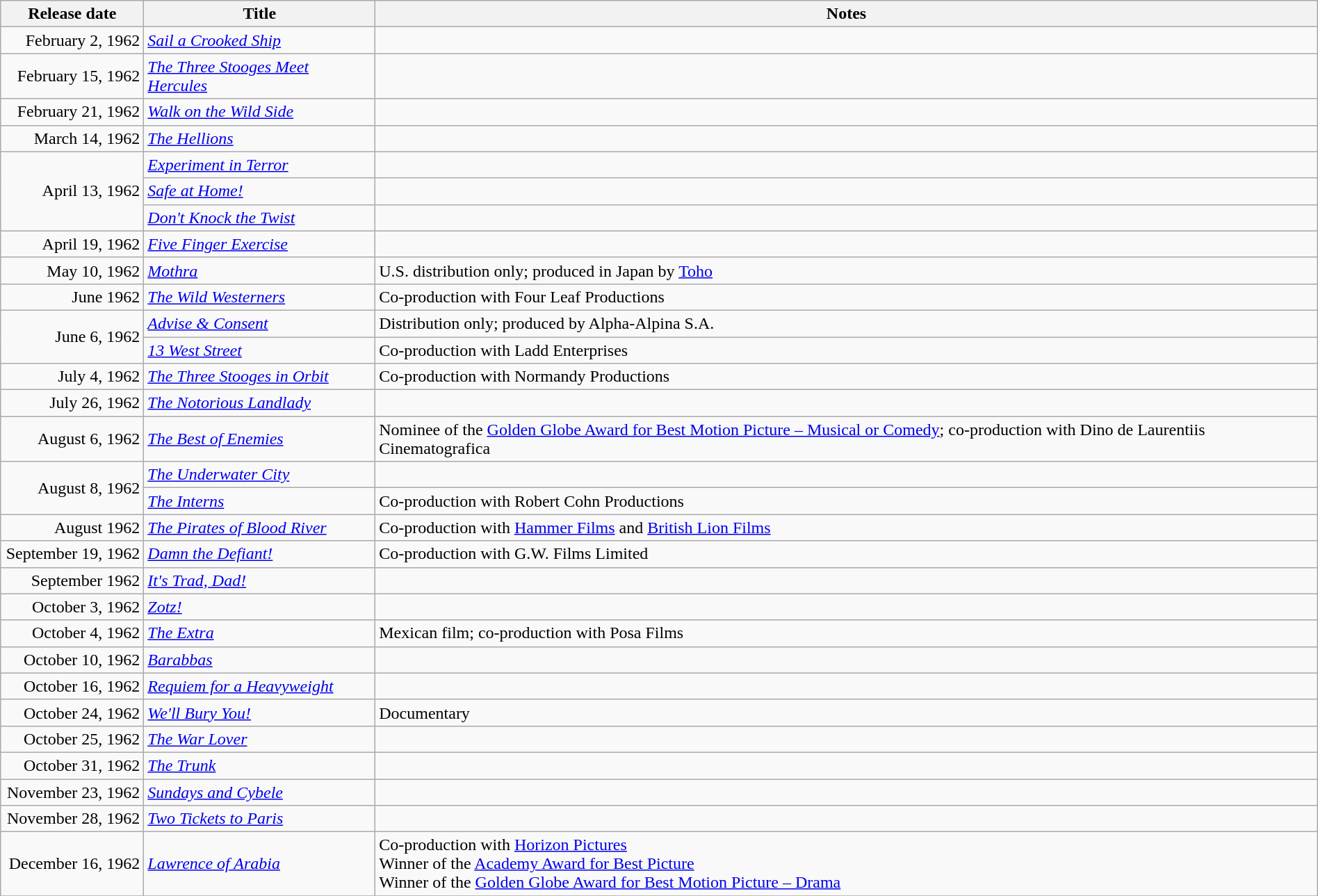<table class="wikitable sortable" style="width:100%;">
<tr>
<th scope="col" style="width:130px;">Release date</th>
<th>Title</th>
<th>Notes</th>
</tr>
<tr>
<td style="text-align:right;">February 2, 1962</td>
<td><em><a href='#'>Sail a Crooked Ship</a></em></td>
<td></td>
</tr>
<tr>
<td style="text-align:right;">February 15, 1962</td>
<td><em><a href='#'>The Three Stooges Meet Hercules</a></em></td>
<td></td>
</tr>
<tr>
<td style="text-align:right;">February 21, 1962</td>
<td><em><a href='#'>Walk on the Wild Side</a></em></td>
<td></td>
</tr>
<tr>
<td style="text-align:right;">March 14, 1962</td>
<td><em><a href='#'>The Hellions</a></em></td>
<td></td>
</tr>
<tr>
<td style="text-align:right;" rowspan="3">April 13, 1962</td>
<td><em><a href='#'>Experiment in Terror</a></em></td>
<td></td>
</tr>
<tr>
<td><em><a href='#'>Safe at Home!</a></em></td>
<td></td>
</tr>
<tr>
<td><em><a href='#'>Don't Knock the Twist</a></em></td>
<td></td>
</tr>
<tr>
<td style="text-align:right;">April 19, 1962</td>
<td><em><a href='#'>Five Finger Exercise</a></em></td>
<td></td>
</tr>
<tr>
<td style="text-align:right;">May 10, 1962</td>
<td><em><a href='#'>Mothra</a></em></td>
<td>U.S. distribution only; produced in Japan by <a href='#'>Toho</a></td>
</tr>
<tr>
<td style="text-align:right;">June 1962</td>
<td><em><a href='#'>The Wild Westerners</a></em></td>
<td>Co-production with Four Leaf Productions</td>
</tr>
<tr>
<td style="text-align:right;" rowspan="2">June 6, 1962</td>
<td><em><a href='#'>Advise & Consent</a></em></td>
<td>Distribution only; produced by Alpha-Alpina S.A.</td>
</tr>
<tr>
<td><em><a href='#'>13 West Street</a></em></td>
<td>Co-production with Ladd Enterprises</td>
</tr>
<tr>
<td style="text-align:right;">July 4, 1962</td>
<td><em><a href='#'>The Three Stooges in Orbit</a></em></td>
<td>Co-production with Normandy Productions</td>
</tr>
<tr>
<td style="text-align:right;">July 26, 1962</td>
<td><em><a href='#'>The Notorious Landlady</a></em></td>
<td></td>
</tr>
<tr>
<td style="text-align:right;">August 6, 1962</td>
<td><em><a href='#'>The Best of Enemies</a></em></td>
<td>Nominee of the <a href='#'>Golden Globe Award for Best Motion Picture – Musical or Comedy</a>; co-production with Dino de Laurentiis Cinematografica</td>
</tr>
<tr>
<td style="text-align:right;" rowspan="2">August 8, 1962</td>
<td><em><a href='#'>The Underwater City</a></em></td>
<td></td>
</tr>
<tr>
<td><em><a href='#'>The Interns</a></em></td>
<td>Co-production with Robert Cohn Productions</td>
</tr>
<tr>
<td style="text-align:right;">August 1962</td>
<td><em><a href='#'>The Pirates of Blood River</a></em></td>
<td>Co-production with <a href='#'>Hammer Films</a> and <a href='#'>British Lion Films</a></td>
</tr>
<tr>
<td style="text-align:right;">September 19, 1962</td>
<td><em><a href='#'>Damn the Defiant!</a></em></td>
<td>Co-production with G.W. Films Limited</td>
</tr>
<tr>
<td style="text-align:right;">September 1962</td>
<td><em><a href='#'>It's Trad, Dad!</a></em></td>
<td></td>
</tr>
<tr>
<td style="text-align:right;">October 3, 1962</td>
<td><em><a href='#'>Zotz!</a></em></td>
<td></td>
</tr>
<tr>
<td style="text-align:right;">October 4, 1962</td>
<td><em><a href='#'>The Extra</a></em></td>
<td>Mexican film; co-production with Posa Films</td>
</tr>
<tr>
<td style="text-align:right;">October 10, 1962</td>
<td><em><a href='#'>Barabbas</a></em></td>
<td></td>
</tr>
<tr>
<td style="text-align:right;">October 16, 1962</td>
<td><em><a href='#'>Requiem for a Heavyweight</a></em></td>
<td></td>
</tr>
<tr>
<td style="text-align:right;">October 24, 1962</td>
<td><em><a href='#'>We'll Bury You!</a></em></td>
<td>Documentary</td>
</tr>
<tr>
<td style="text-align:right;">October 25, 1962</td>
<td><em><a href='#'>The War Lover</a></em></td>
<td></td>
</tr>
<tr>
<td style="text-align:right;">October 31, 1962</td>
<td><em><a href='#'>The Trunk</a></em></td>
<td></td>
</tr>
<tr>
<td style="text-align:right;">November 23, 1962</td>
<td><em><a href='#'>Sundays and Cybele</a></em></td>
<td></td>
</tr>
<tr>
<td style="text-align:right;">November 28, 1962</td>
<td><em><a href='#'>Two Tickets to Paris</a></em></td>
<td></td>
</tr>
<tr>
<td style="text-align:right;">December 16, 1962</td>
<td><em><a href='#'>Lawrence of Arabia</a></em></td>
<td>Co-production with <a href='#'>Horizon Pictures</a><br>Winner of the <a href='#'>Academy Award for Best Picture</a><br>Winner of the <a href='#'>Golden Globe Award for Best Motion Picture – Drama</a></td>
</tr>
<tr>
</tr>
</table>
